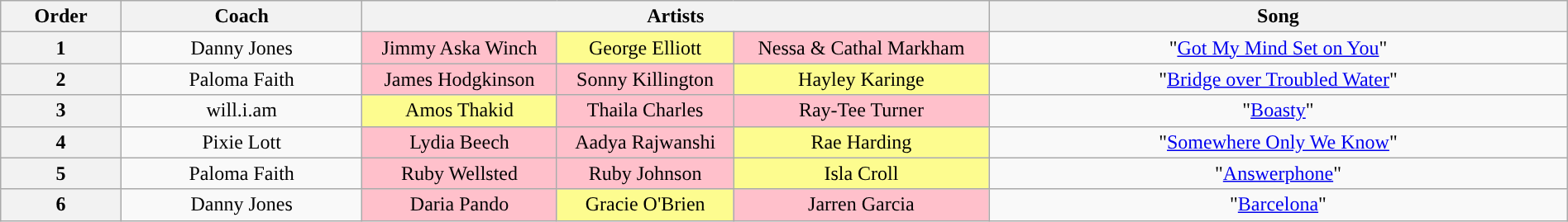<table class="wikitable" style="text-align:center; width:100%;”">
<tr>
<th style="width:05%;">Order</th>
<th style="width:10%;">Coach</th>
<th style="width:26%;" colspan="3">Artists</th>
<th style="width:24%;">Song</th>
</tr>
<tr>
<th scope="col">1</th>
<td>Danny Jones</td>
<td style="background:pink;text-align:center;">Jimmy Aska Winch</td>
<td style="background:#fdfc8f;text-align:center;">George Elliott</td>
<td style="background:pink;text-align:center;">Nessa & Cathal Markham</td>
<td>"<a href='#'>Got My Mind Set on You</a>"</td>
</tr>
<tr>
<th scope="col">2</th>
<td>Paloma Faith</td>
<td style="background:pink;text-align:center;">James Hodgkinson</td>
<td style="background:pink;text-align:center;">Sonny Killington</td>
<td style="background:#fdfc8f;text-align:center;">Hayley Karinge</td>
<td>"<a href='#'>Bridge over Troubled Water</a>"</td>
</tr>
<tr>
<th scope="col">3</th>
<td>will.i.am</td>
<td style="background:#fdfc8f;text-align:center;">Amos Thakid</td>
<td style="background:pink;text-align:center;">Thaila Charles</td>
<td style="background:pink;text-align:center;">Ray-Tee Turner</td>
<td>"<a href='#'>Boasty</a>"</td>
</tr>
<tr>
<th scope="col">4</th>
<td>Pixie Lott</td>
<td style="background:pink;text-align:center;">Lydia Beech</td>
<td style="background:pink;text-align:center;">Aadya Rajwanshi</td>
<td style="background:#fdfc8f;text-align:center;">Rae Harding</td>
<td>"<a href='#'>Somewhere Only We Know</a>"</td>
</tr>
<tr>
<th scope="col">5</th>
<td>Paloma Faith</td>
<td style="background:pink;text-align:center;">Ruby Wellsted</td>
<td style="background:pink;text-align:center;">Ruby Johnson</td>
<td style="background:#fdfc8f;text-align:center;">Isla Croll</td>
<td>"<a href='#'>Answerphone</a>"</td>
</tr>
<tr>
<th scope="col">6</th>
<td>Danny Jones</td>
<td style="background:pink;text-align:center;">Daria Pando</td>
<td style="background:#fdfc8f;text-align:center;">Gracie O'Brien</td>
<td style="background:pink;text-align:center;">Jarren Garcia</td>
<td>"<a href='#'>Barcelona</a>"</td>
</tr>
</table>
